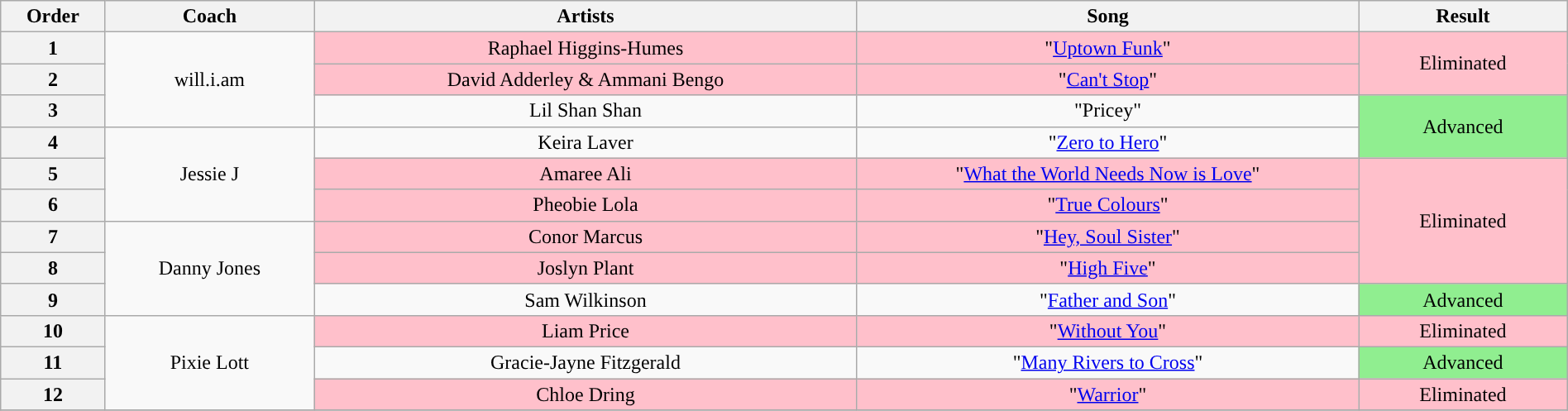<table class="wikitable" style="text-align:center; width:100%;”">
<tr>
<th style="width:05%;">Order</th>
<th style="width:10%;">Coach</th>
<th style="width:26%;">Artists</th>
<th style="width:24%;">Song</th>
<th style="width:10%;">Result</th>
</tr>
<tr>
<th scope="col">1</th>
<td rowspan="3">will.i.am</td>
<td style="background:pink;text-align:center;">Raphael Higgins-Humes</td>
<td style="background:pink;text-align:center;">"<a href='#'>Uptown Funk</a>"</td>
<td rowspan="2" style="background:pink;text-align:center;">Eliminated</td>
</tr>
<tr>
<th scope="col">2</th>
<td style="background:pink;text-align:center;">David Adderley & Ammani Bengo</td>
<td style="background:pink;text-align:center;">"<a href='#'>Can't Stop</a>"</td>
</tr>
<tr>
<th scope="col">3</th>
<td>Lil Shan Shan</td>
<td>"Pricey"</td>
<td rowspan="2" style="background:lightgreen;text-align:center;">Advanced</td>
</tr>
<tr>
<th scope="col">4</th>
<td rowspan="3">Jessie J</td>
<td>Keira Laver</td>
<td>"<a href='#'>Zero to Hero</a>"</td>
</tr>
<tr>
<th scope="col">5</th>
<td style="background:pink;text-align:center;">Amaree Ali</td>
<td style="background:pink;text-align:center;">"<a href='#'>What the World Needs Now is Love</a>"</td>
<td rowspan="4" style="background:pink;text-align:center;">Eliminated</td>
</tr>
<tr>
<th scope="col">6</th>
<td style="background:pink;text-align:center;">Pheobie Lola</td>
<td style="background:pink;text-align:center;">"<a href='#'>True Colours</a>"</td>
</tr>
<tr>
<th scope="col">7</th>
<td rowspan="3">Danny Jones</td>
<td style="background:pink;text-align:center;">Conor Marcus</td>
<td style="background:pink;text-align:center;">"<a href='#'>Hey, Soul Sister</a>"</td>
</tr>
<tr>
<th scope="col">8</th>
<td style="background:pink;text-align:center;">Joslyn Plant</td>
<td style="background:pink;text-align:center;">"<a href='#'>High Five</a>"</td>
</tr>
<tr>
<th scope="col">9</th>
<td>Sam Wilkinson</td>
<td>"<a href='#'>Father and Son</a>"</td>
<td style="background:lightgreen;text-align:center;">Advanced</td>
</tr>
<tr>
<th scope="col">10</th>
<td rowspan="3">Pixie Lott</td>
<td style="background:pink;text-align:center;">Liam Price</td>
<td style="background:pink;text-align:center;">"<a href='#'>Without You</a>"</td>
<td style="background:pink;text-align:center;">Eliminated</td>
</tr>
<tr>
<th scope="col">11</th>
<td>Gracie-Jayne Fitzgerald</td>
<td>"<a href='#'>Many Rivers to Cross</a>"</td>
<td style="background:lightgreen;text-align:center;">Advanced</td>
</tr>
<tr>
<th scope="col">12</th>
<td style="background:pink;text-align:center;">Chloe Dring</td>
<td style="background:pink;text-align:center;">"<a href='#'>Warrior</a>"</td>
<td style="background:pink;text-align:center;">Eliminated</td>
</tr>
<tr>
</tr>
</table>
